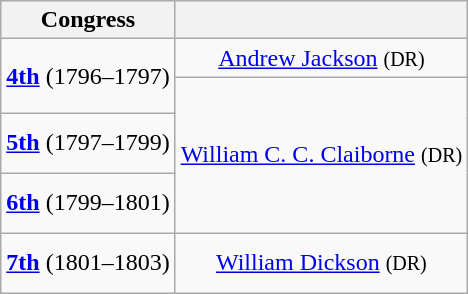<table class=wikitable style="text-align:center">
<tr>
<th>Congress</th>
<th></th>
</tr>
<tr style="height:1.5em">
<td rowspan=2><strong><a href='#'>4th</a></strong> (1796–1797)</td>
<td><a href='#'>Andrew Jackson</a> <small>(DR)</small></td>
</tr>
<tr style="height:1.5em">
<td rowspan=3 ><a href='#'>William C. C. Claiborne</a> <small>(DR)</small></td>
</tr>
<tr style="height:2.5em">
<td><strong><a href='#'>5th</a></strong> (1797–1799)</td>
</tr>
<tr style="height:2.5em">
<td><strong><a href='#'>6th</a></strong> (1799–1801)</td>
</tr>
<tr style="height:2.5em">
<td><strong><a href='#'>7th</a></strong> (1801–1803)</td>
<td><a href='#'>William Dickson</a> <small>(DR)</small></td>
</tr>
</table>
